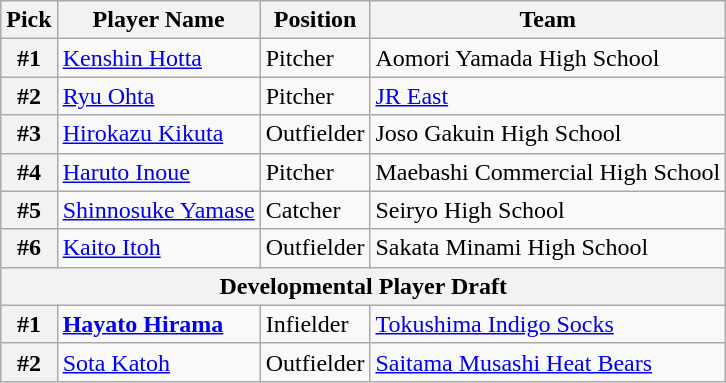<table class="wikitable">
<tr>
<th>Pick</th>
<th>Player Name</th>
<th>Position</th>
<th>Team</th>
</tr>
<tr>
<th>#1</th>
<td><a href='#'>Kenshin Hotta</a></td>
<td>Pitcher</td>
<td>Aomori Yamada High School</td>
</tr>
<tr>
<th>#2</th>
<td><a href='#'>Ryu Ohta</a></td>
<td>Pitcher</td>
<td><a href='#'>JR East</a></td>
</tr>
<tr>
<th>#3</th>
<td><a href='#'>Hirokazu Kikuta</a></td>
<td>Outfielder</td>
<td>Joso Gakuin High School</td>
</tr>
<tr>
<th>#4</th>
<td><a href='#'>Haruto Inoue</a></td>
<td>Pitcher</td>
<td>Maebashi Commercial High School</td>
</tr>
<tr>
<th>#5</th>
<td><a href='#'>Shinnosuke Yamase</a></td>
<td>Catcher</td>
<td>Seiryo High School</td>
</tr>
<tr>
<th>#6</th>
<td><a href='#'>Kaito Itoh</a></td>
<td>Outfielder</td>
<td>Sakata Minami High School</td>
</tr>
<tr>
<th colspan="5">Developmental Player Draft</th>
</tr>
<tr>
<th>#1</th>
<td><strong><a href='#'>Hayato Hirama</a></strong></td>
<td>Infielder</td>
<td><a href='#'>Tokushima Indigo Socks</a></td>
</tr>
<tr>
<th>#2</th>
<td><a href='#'>Sota Katoh</a></td>
<td>Outfielder</td>
<td><a href='#'>Saitama Musashi Heat Bears</a></td>
</tr>
</table>
